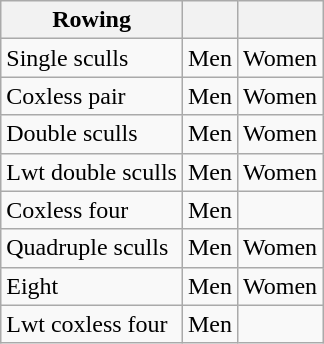<table class="wikitable">
<tr>
<th>Rowing</th>
<th></th>
<th></th>
</tr>
<tr>
<td>Single sculls</td>
<td>Men</td>
<td>Women</td>
</tr>
<tr>
<td>Coxless pair</td>
<td>Men</td>
<td>Women</td>
</tr>
<tr>
<td>Double sculls</td>
<td>Men</td>
<td>Women</td>
</tr>
<tr>
<td>Lwt double sculls</td>
<td>Men</td>
<td>Women</td>
</tr>
<tr>
<td>Coxless four</td>
<td>Men</td>
<td></td>
</tr>
<tr>
<td>Quadruple sculls</td>
<td>Men</td>
<td>Women</td>
</tr>
<tr>
<td>Eight</td>
<td>Men</td>
<td>Women</td>
</tr>
<tr>
<td>Lwt coxless four</td>
<td>Men</td>
<td></td>
</tr>
</table>
